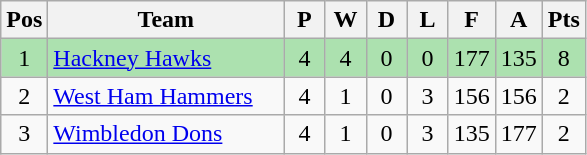<table class="wikitable" style="font-size: 100%">
<tr>
<th width=20>Pos</th>
<th width=150>Team</th>
<th width=20>P</th>
<th width=20>W</th>
<th width=20>D</th>
<th width=20>L</th>
<th width=20>F</th>
<th width=20>A</th>
<th width=20>Pts</th>
</tr>
<tr align=center style="background:#ACE1AF;">
<td>1</td>
<td align="left"><a href='#'>Hackney Hawks</a></td>
<td>4</td>
<td>4</td>
<td>0</td>
<td>0</td>
<td>177</td>
<td>135</td>
<td>8</td>
</tr>
<tr align=center>
<td>2</td>
<td align="left"><a href='#'>West Ham Hammers</a></td>
<td>4</td>
<td>1</td>
<td>0</td>
<td>3</td>
<td>156</td>
<td>156</td>
<td>2</td>
</tr>
<tr align=center>
<td>3</td>
<td align="left"><a href='#'>Wimbledon Dons</a></td>
<td>4</td>
<td>1</td>
<td>0</td>
<td>3</td>
<td>135</td>
<td>177</td>
<td>2</td>
</tr>
</table>
